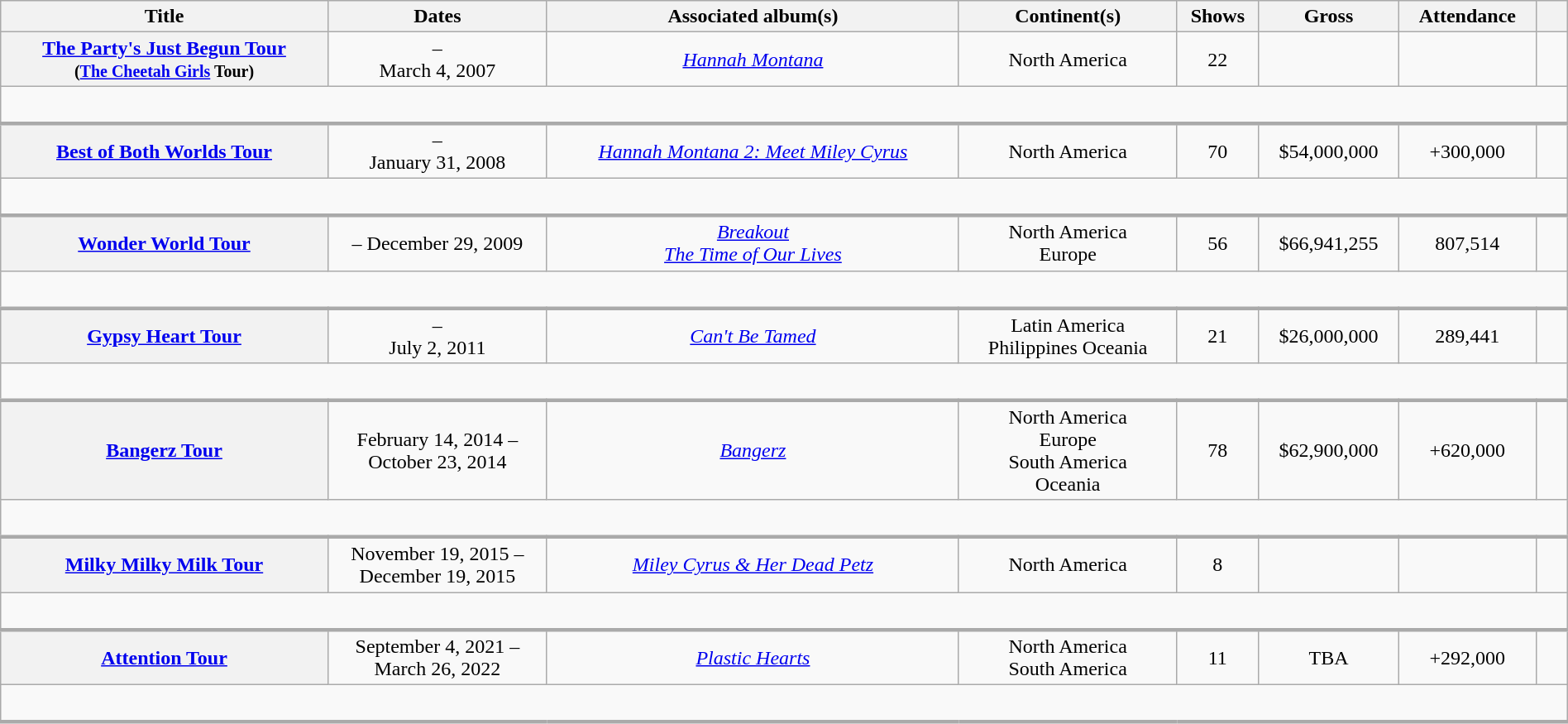<table class="wikitable sortable plainrowheaders" style="text-align:center;" width="100%">
<tr>
<th scope="col">Title</th>
<th scope="col" width="14%">Dates</th>
<th scope="col">Associated album(s)</th>
<th scope="col">Continent(s)</th>
<th scope="col">Shows</th>
<th scope="col">Gross</th>
<th scope="col">Attendance</th>
<th scope="col" width="2%" class="unsortable"></th>
</tr>
<tr>
<th scope="row"><a href='#'>The Party's Just Begun Tour</a><br><small>(<a href='#'>The Cheetah Girls</a> Tour)</small></th>
<td> –<br>March 4, 2007</td>
<td><em><a href='#'>Hannah Montana</a></em></td>
<td> North America</td>
<td>22</td>
<td></td>
<td></td>
<td></td>
</tr>
<tr class="expand-child">
<td colspan="8" style="border-bottom-width:3px; padding:5px;"><br></td>
</tr>
<tr>
<th scope="row"><a href='#'>Best of Both Worlds Tour</a></th>
<td> –<br>January 31, 2008</td>
<td><em><a href='#'>Hannah Montana 2: Meet Miley Cyrus</a></em></td>
<td> North America</td>
<td>70</td>
<td>$54,000,000</td>
<td>+300,000</td>
<td><br><br></td>
</tr>
<tr class="expand-child">
<td colspan="8" style="border-bottom-width:3px; padding:5px;"><br></td>
</tr>
<tr>
<th scope="row"><a href='#'>Wonder World Tour</a></th>
<td> – December 29, 2009</td>
<td><a href='#'><em>Breakout</em></a><br><a href='#'><em>The Time of Our Lives</em></a></td>
<td>North America<br>Europe</td>
<td>56</td>
<td>$66,941,255</td>
<td>807,514</td>
<td><br><br></td>
</tr>
<tr class="expand-child">
<td colspan="8" style="border-bottom-width:3px; padding:5px;"><br></td>
</tr>
<tr>
<th scope="row"><a href='#'>Gypsy Heart Tour</a></th>
<td> –<br>July 2, 2011</td>
<td><em><a href='#'>Can't Be Tamed</a></em></td>
<td>Latin America<br>Philippines
Oceania</td>
<td>21</td>
<td>$26,000,000</td>
<td>289,441</td>
<td></td>
</tr>
<tr class="expand-child">
<td colspan="8" style="border-bottom-width:3px; padding:5px;"><br></td>
</tr>
<tr>
<th scope="row"><a href='#'>Bangerz Tour</a></th>
<td>February 14, 2014 –<br>October 23, 2014</td>
<td><em><a href='#'>Bangerz</a></em></td>
<td>North America<br>Europe<br>South America<br>Oceania</td>
<td>78</td>
<td>$62,900,000</td>
<td>+620,000</td>
<td><br><br></td>
</tr>
<tr class="expand-child">
<td colspan="8" style="border-bottom-width:3px; padding:5px;"><br></td>
</tr>
<tr>
<th scope="row"><a href='#'>Milky Milky Milk Tour</a></th>
<td>November 19, 2015 –<br>December 19, 2015</td>
<td><em><a href='#'>Miley Cyrus & Her Dead Petz</a></em></td>
<td> North America</td>
<td>8</td>
<td></td>
<td></td>
<td><br></td>
</tr>
<tr class="expand-child">
<td colspan="8" style="border-bottom-width:3px; padding:5px;"><br></td>
</tr>
<tr>
<th scope="row"><a href='#'>Attention Tour</a></th>
<td>September 4, 2021 –<br>March 26, 2022</td>
<td><em><a href='#'>Plastic Hearts</a></em></td>
<td> North America<br>South America</td>
<td>11</td>
<td>TBA</td>
<td>+292,000</td>
<td></td>
</tr>
<tr class="expand-child">
<td colspan="8" style="border-bottom-width:3px; padding:5px;"><br></td>
</tr>
</table>
